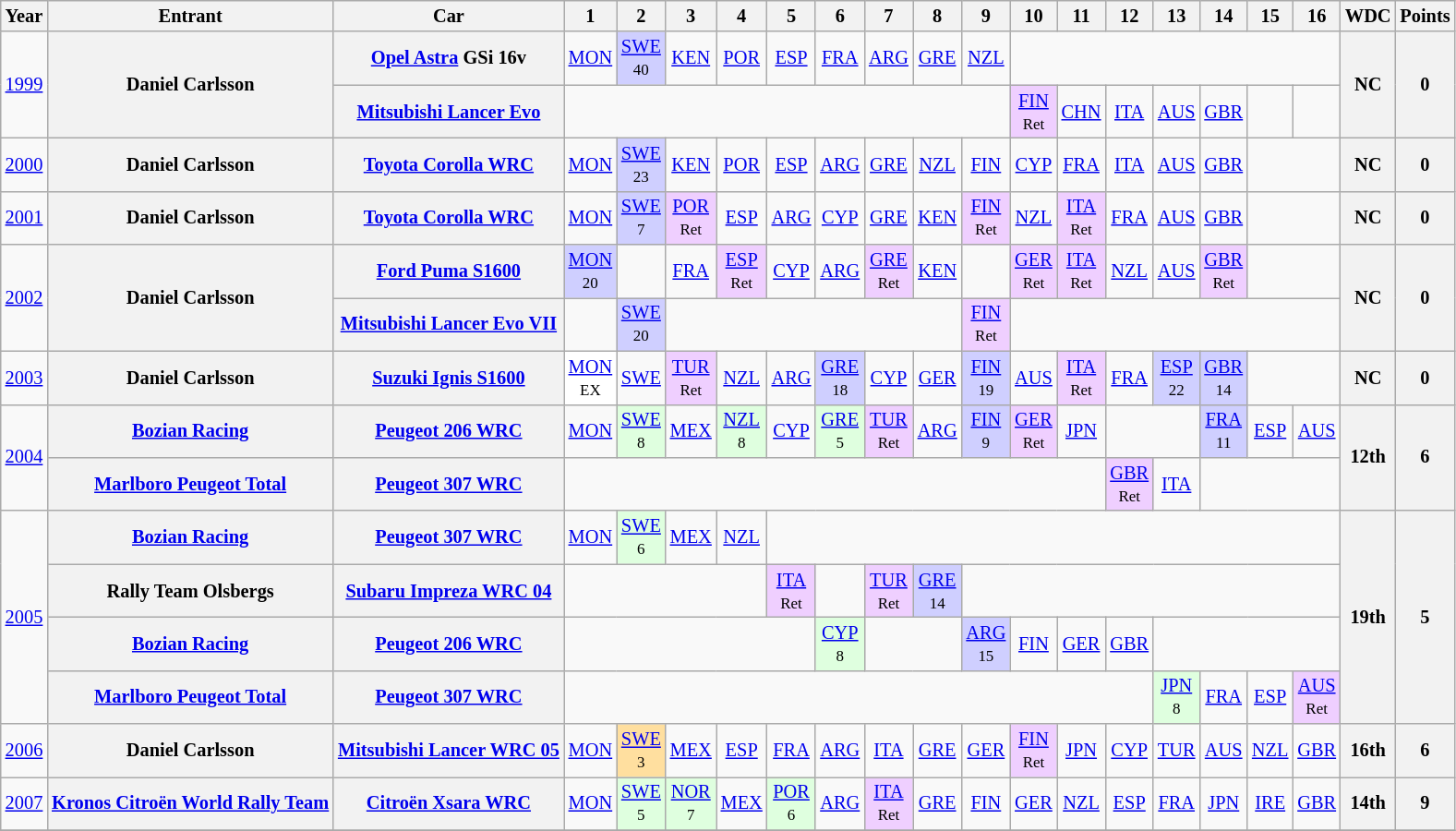<table class="wikitable" style="text-align:center; font-size:85%">
<tr>
<th>Year</th>
<th>Entrant</th>
<th>Car</th>
<th>1</th>
<th>2</th>
<th>3</th>
<th>4</th>
<th>5</th>
<th>6</th>
<th>7</th>
<th>8</th>
<th>9</th>
<th>10</th>
<th>11</th>
<th>12</th>
<th>13</th>
<th>14</th>
<th>15</th>
<th>16</th>
<th>WDC</th>
<th>Points</th>
</tr>
<tr>
<td rowspan=2><a href='#'>1999</a></td>
<th rowspan=2 nowrap>Daniel Carlsson</th>
<th nowrap><a href='#'>Opel Astra</a> GSi 16v</th>
<td><a href='#'>MON</a></td>
<td style="background:#CFCFFF;"><a href='#'>SWE</a><br><small>40</small></td>
<td><a href='#'>KEN</a></td>
<td><a href='#'>POR</a></td>
<td><a href='#'>ESP</a></td>
<td><a href='#'>FRA</a></td>
<td><a href='#'>ARG</a></td>
<td><a href='#'>GRE</a></td>
<td><a href='#'>NZL</a></td>
<td colspan=7></td>
<th rowspan=2>NC</th>
<th rowspan=2>0</th>
</tr>
<tr>
<th nowrap><a href='#'>Mitsubishi Lancer Evo</a></th>
<td colspan=9></td>
<td style="background:#EFCFFF;"><a href='#'>FIN</a><br><small>Ret</small></td>
<td><a href='#'>CHN</a></td>
<td><a href='#'>ITA</a></td>
<td><a href='#'>AUS</a></td>
<td><a href='#'>GBR</a></td>
<td></td>
</tr>
<tr>
<td><a href='#'>2000</a></td>
<th nowrap>Daniel Carlsson</th>
<th nowrap><a href='#'>Toyota Corolla WRC</a></th>
<td><a href='#'>MON</a></td>
<td style="background:#CFCFFF;"><a href='#'>SWE</a><br><small>23</small></td>
<td><a href='#'>KEN</a></td>
<td><a href='#'>POR</a></td>
<td><a href='#'>ESP</a></td>
<td><a href='#'>ARG</a></td>
<td><a href='#'>GRE</a></td>
<td><a href='#'>NZL</a></td>
<td><a href='#'>FIN</a></td>
<td><a href='#'>CYP</a></td>
<td><a href='#'>FRA</a></td>
<td><a href='#'>ITA</a></td>
<td><a href='#'>AUS</a></td>
<td><a href='#'>GBR</a></td>
<td colspan=2></td>
<th>NC</th>
<th>0</th>
</tr>
<tr>
<td><a href='#'>2001</a></td>
<th nowrap>Daniel Carlsson</th>
<th nowrap><a href='#'>Toyota Corolla WRC</a></th>
<td><a href='#'>MON</a></td>
<td style="background:#CFCFFF;"><a href='#'>SWE</a><br><small>7</small></td>
<td style="background:#EFCFFF;"><a href='#'>POR</a><br><small>Ret</small></td>
<td><a href='#'>ESP</a></td>
<td><a href='#'>ARG</a></td>
<td><a href='#'>CYP</a></td>
<td><a href='#'>GRE</a></td>
<td><a href='#'>KEN</a></td>
<td style="background:#EFCFFF;"><a href='#'>FIN</a><br><small>Ret</small></td>
<td><a href='#'>NZL</a></td>
<td style="background:#EFCFFF;"><a href='#'>ITA</a><br><small>Ret</small></td>
<td><a href='#'>FRA</a></td>
<td><a href='#'>AUS</a></td>
<td><a href='#'>GBR</a></td>
<td colspan=2></td>
<th>NC</th>
<th>0</th>
</tr>
<tr>
<td rowspan=2><a href='#'>2002</a></td>
<th rowspan=2 nowrap>Daniel Carlsson</th>
<th nowrap><a href='#'>Ford Puma S1600</a></th>
<td style="background:#CFCFFF;"><a href='#'>MON</a><br><small>20</small></td>
<td></td>
<td><a href='#'>FRA</a></td>
<td style="background:#EFCFFF;"><a href='#'>ESP</a><br><small>Ret</small></td>
<td><a href='#'>CYP</a></td>
<td><a href='#'>ARG</a></td>
<td style="background:#EFCFFF;"><a href='#'>GRE</a><br><small>Ret</small></td>
<td><a href='#'>KEN</a></td>
<td></td>
<td style="background:#EFCFFF;"><a href='#'>GER</a><br><small>Ret</small></td>
<td style="background:#EFCFFF;"><a href='#'>ITA</a><br><small>Ret</small></td>
<td><a href='#'>NZL</a></td>
<td><a href='#'>AUS</a></td>
<td style="background:#EFCFFF;"><a href='#'>GBR</a><br><small>Ret</small></td>
<td colspan=2></td>
<th rowspan=2>NC</th>
<th rowspan=2>0</th>
</tr>
<tr>
<th nowrap><a href='#'>Mitsubishi Lancer Evo VII</a></th>
<td></td>
<td style="background:#CFCFFF;"><a href='#'>SWE</a><br><small>20</small></td>
<td colspan=6></td>
<td style="background:#EFCFFF;"><a href='#'>FIN</a><br><small>Ret</small></td>
<td colspan=7></td>
</tr>
<tr>
<td><a href='#'>2003</a></td>
<th nowrap>Daniel Carlsson</th>
<th nowrap><a href='#'>Suzuki Ignis S1600</a></th>
<td style="background:#FFFFFF;"><a href='#'>MON</a><br><small>EX</small></td>
<td><a href='#'>SWE</a></td>
<td style="background:#EFCFFF;"><a href='#'>TUR</a><br><small>Ret</small></td>
<td><a href='#'>NZL</a></td>
<td><a href='#'>ARG</a></td>
<td style="background:#CFCFFF;"><a href='#'>GRE</a><br><small>18</small></td>
<td><a href='#'>CYP</a></td>
<td><a href='#'>GER</a></td>
<td style="background:#CFCFFF;"><a href='#'>FIN</a><br><small>19</small></td>
<td><a href='#'>AUS</a></td>
<td style="background:#EFCFFF;"><a href='#'>ITA</a><br><small>Ret</small></td>
<td><a href='#'>FRA</a></td>
<td style="background:#CFCFFF;"><a href='#'>ESP</a><br><small>22</small></td>
<td style="background:#CFCFFF;"><a href='#'>GBR</a><br><small>14</small></td>
<td colspan=2></td>
<th>NC</th>
<th>0</th>
</tr>
<tr>
<td rowspan=2><a href='#'>2004</a></td>
<th nowrap><a href='#'>Bozian Racing</a></th>
<th nowrap><a href='#'>Peugeot 206 WRC</a></th>
<td><a href='#'>MON</a></td>
<td style="background:#DFFFDF;"><a href='#'>SWE</a><br><small>8</small></td>
<td><a href='#'>MEX</a></td>
<td style="background:#DFFFDF;"><a href='#'>NZL</a><br><small>8</small></td>
<td><a href='#'>CYP</a></td>
<td style="background:#DFFFDF;"><a href='#'>GRE</a><br><small>5</small></td>
<td style="background:#EFCFFF;"><a href='#'>TUR</a><br><small>Ret</small></td>
<td><a href='#'>ARG</a></td>
<td style="background:#CFCFFF;"><a href='#'>FIN</a><br><small>9</small></td>
<td style="background:#EFCFFF;"><a href='#'>GER</a><br><small>Ret</small></td>
<td><a href='#'>JPN</a></td>
<td colspan=2></td>
<td style="background:#CFCFFF;"><a href='#'>FRA</a><br><small>11</small></td>
<td><a href='#'>ESP</a></td>
<td><a href='#'>AUS</a></td>
<th rowspan=2>12th</th>
<th rowspan=2>6</th>
</tr>
<tr>
<th nowrap><a href='#'>Marlboro Peugeot Total</a></th>
<th nowrap><a href='#'>Peugeot 307 WRC</a></th>
<td colspan=11></td>
<td style="background:#EFCFFF;"><a href='#'>GBR</a><br><small>Ret</small></td>
<td><a href='#'>ITA</a></td>
<td colspan=3></td>
</tr>
<tr>
<td rowspan=4><a href='#'>2005</a></td>
<th nowrap><a href='#'>Bozian Racing</a></th>
<th nowrap><a href='#'>Peugeot 307 WRC</a></th>
<td><a href='#'>MON</a></td>
<td style="background:#DFFFDF;"><a href='#'>SWE</a><br><small>6</small></td>
<td><a href='#'>MEX</a></td>
<td><a href='#'>NZL</a></td>
<td colspan=12></td>
<th rowspan=4>19th</th>
<th rowspan=4>5</th>
</tr>
<tr>
<th nowrap>Rally Team Olsbergs</th>
<th nowrap><a href='#'>Subaru Impreza WRC 04</a></th>
<td colspan=4></td>
<td style="background:#EFCFFF;"><a href='#'>ITA</a><br><small>Ret</small></td>
<td></td>
<td style="background:#EFCFFF;"><a href='#'>TUR</a><br><small>Ret</small></td>
<td style="background:#CFCFFF;"><a href='#'>GRE</a><br><small>14</small></td>
<td colspan=8></td>
</tr>
<tr>
<th nowrap><a href='#'>Bozian Racing</a></th>
<th nowrap><a href='#'>Peugeot 206 WRC</a></th>
<td colspan=5></td>
<td style="background:#DFFFDF;"><a href='#'>CYP</a><br><small>8</small></td>
<td colspan=2></td>
<td style="background:#CFCFFF;"><a href='#'>ARG</a><br><small>15</small></td>
<td><a href='#'>FIN</a></td>
<td><a href='#'>GER</a></td>
<td><a href='#'>GBR</a></td>
<td colspan=4></td>
</tr>
<tr>
<th nowrap><a href='#'>Marlboro Peugeot Total</a></th>
<th nowrap><a href='#'>Peugeot 307 WRC</a></th>
<td colspan=12></td>
<td style="background:#DFFFDF;"><a href='#'>JPN</a><br><small>8</small></td>
<td><a href='#'>FRA</a></td>
<td><a href='#'>ESP</a></td>
<td style="background:#EFCFFF;"><a href='#'>AUS</a><br><small>Ret</small></td>
</tr>
<tr>
<td><a href='#'>2006</a></td>
<th nowrap>Daniel Carlsson</th>
<th nowrap><a href='#'>Mitsubishi Lancer WRC 05</a></th>
<td><a href='#'>MON</a></td>
<td style="background:#FFDF9F;"><a href='#'>SWE</a><br><small>3</small></td>
<td><a href='#'>MEX</a></td>
<td><a href='#'>ESP</a></td>
<td><a href='#'>FRA</a></td>
<td><a href='#'>ARG</a></td>
<td><a href='#'>ITA</a></td>
<td><a href='#'>GRE</a></td>
<td><a href='#'>GER</a></td>
<td style="background:#EFCFFF;"><a href='#'>FIN</a><br><small>Ret</small></td>
<td><a href='#'>JPN</a></td>
<td><a href='#'>CYP</a></td>
<td><a href='#'>TUR</a></td>
<td><a href='#'>AUS</a></td>
<td><a href='#'>NZL</a></td>
<td><a href='#'>GBR</a></td>
<th>16th</th>
<th>6</th>
</tr>
<tr>
<td><a href='#'>2007</a></td>
<th nowrap><a href='#'>Kronos Citroën World Rally Team</a></th>
<th nowrap><a href='#'>Citroën Xsara WRC</a></th>
<td><a href='#'>MON</a></td>
<td style="background:#DFFFDF;"><a href='#'>SWE</a><br><small>5</small></td>
<td style="background:#DFFFDF;"><a href='#'>NOR</a><br><small>7</small></td>
<td><a href='#'>MEX</a></td>
<td style="background:#DFFFDF;"><a href='#'>POR</a><br><small>6</small></td>
<td><a href='#'>ARG</a></td>
<td style="background:#EFCFFF;"><a href='#'>ITA</a><br><small>Ret</small></td>
<td><a href='#'>GRE</a></td>
<td><a href='#'>FIN</a></td>
<td><a href='#'>GER</a></td>
<td><a href='#'>NZL</a></td>
<td><a href='#'>ESP</a></td>
<td><a href='#'>FRA</a></td>
<td><a href='#'>JPN</a></td>
<td><a href='#'>IRE</a></td>
<td><a href='#'>GBR</a></td>
<th>14th</th>
<th>9</th>
</tr>
<tr>
</tr>
</table>
